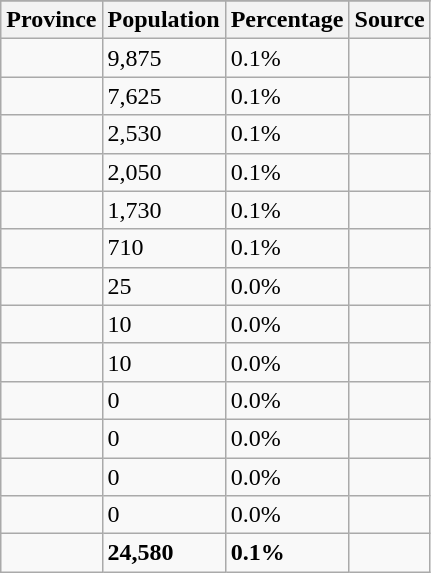<table class="wikitable sortable">
<tr>
</tr>
<tr>
<th>Province</th>
<th>Population</th>
<th>Percentage</th>
<th>Source</th>
</tr>
<tr>
<td></td>
<td>9,875</td>
<td>0.1%</td>
<td></td>
</tr>
<tr>
<td></td>
<td>7,625</td>
<td>0.1%</td>
<td></td>
</tr>
<tr>
<td></td>
<td>2,530</td>
<td>0.1%</td>
<td></td>
</tr>
<tr>
<td></td>
<td>2,050</td>
<td>0.1%</td>
<td></td>
</tr>
<tr>
<td></td>
<td>1,730</td>
<td>0.1%</td>
<td></td>
</tr>
<tr>
<td></td>
<td>710</td>
<td>0.1%</td>
<td></td>
</tr>
<tr>
<td></td>
<td>25</td>
<td>0.0%</td>
<td></td>
</tr>
<tr>
<td></td>
<td>10</td>
<td>0.0%</td>
<td></td>
</tr>
<tr>
<td></td>
<td>10</td>
<td>0.0%</td>
<td></td>
</tr>
<tr>
<td></td>
<td>0</td>
<td>0.0%</td>
<td></td>
</tr>
<tr>
<td></td>
<td>0</td>
<td>0.0%</td>
<td></td>
</tr>
<tr>
<td></td>
<td>0</td>
<td>0.0%</td>
<td></td>
</tr>
<tr>
<td></td>
<td>0</td>
<td>0.0%</td>
<td></td>
</tr>
<tr>
<td></td>
<td><strong>24,580</strong></td>
<td><strong>0.1%</strong></td>
<td></td>
</tr>
</table>
